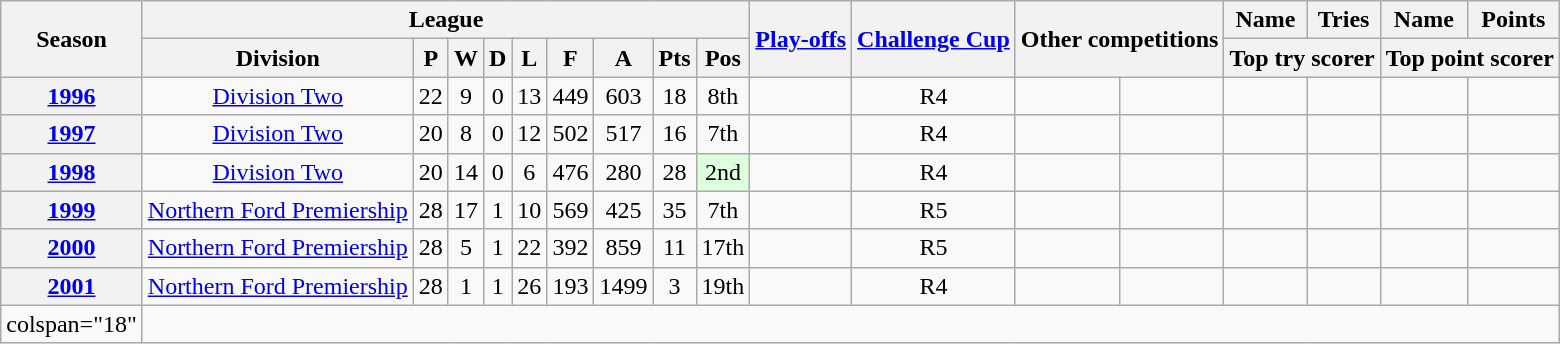<table class="wikitable" style="text-align: center">
<tr>
<th rowspan="2" scope="col">Season</th>
<th colspan="9" scope="col">League</th>
<th rowspan="2" scope="col"><a href='#'>Play-offs</a></th>
<th rowspan="2" scope="col"><a href='#'>Challenge Cup</a></th>
<th colspan="2" rowspan="2" scope="col">Other competitions</th>
<th scope="col">Name</th>
<th scope="col">Tries</th>
<th scope="col">Name</th>
<th scope="col">Points</th>
</tr>
<tr>
<th scope="col">Division</th>
<th scope="col">P</th>
<th scope="col">W</th>
<th scope="col">D</th>
<th scope="col">L</th>
<th scope="col">F</th>
<th scope="col">A</th>
<th scope="col">Pts</th>
<th scope="col">Pos</th>
<th colspan="2" scope="col">Top try scorer</th>
<th colspan="2" scope="col">Top point scorer</th>
</tr>
<tr>
<th scope="row"><a href='#'>1996</a></th>
<td><a href='#'>Division Two</a></td>
<td>22</td>
<td>9</td>
<td>0</td>
<td>13</td>
<td>449</td>
<td>603</td>
<td>18</td>
<td>8th</td>
<td></td>
<td>R4</td>
<td></td>
<td></td>
<td></td>
<td></td>
<td></td>
<td></td>
</tr>
<tr>
<th scope="row"><a href='#'>1997</a></th>
<td><a href='#'>Division Two</a></td>
<td>20</td>
<td>8</td>
<td>0</td>
<td>12</td>
<td>502</td>
<td>517</td>
<td>16</td>
<td>7th</td>
<td></td>
<td>R4</td>
<td></td>
<td></td>
<td></td>
<td></td>
<td></td>
<td></td>
</tr>
<tr>
<th scope="row"><a href='#'>1998</a></th>
<td><a href='#'>Division Two</a></td>
<td>20</td>
<td>14</td>
<td>0</td>
<td>6</td>
<td>476</td>
<td>280</td>
<td>28</td>
<td style="background:#ddffdd;">2nd</td>
<td></td>
<td>R4</td>
<td></td>
<td></td>
<td></td>
<td></td>
<td></td>
<td></td>
</tr>
<tr>
<th scope="row"><a href='#'>1999</a></th>
<td><a href='#'>Northern Ford Premiership</a></td>
<td>28</td>
<td>17</td>
<td>1</td>
<td>10</td>
<td>569</td>
<td>425</td>
<td>35</td>
<td>7th</td>
<td></td>
<td>R5</td>
<td></td>
<td></td>
<td></td>
<td></td>
<td></td>
<td></td>
</tr>
<tr>
<th scope="row"><a href='#'>2000</a></th>
<td><a href='#'>Northern Ford Premiership</a></td>
<td>28</td>
<td>5</td>
<td>1</td>
<td>22</td>
<td>392</td>
<td>859</td>
<td>11</td>
<td>17th</td>
<td></td>
<td>R5</td>
<td></td>
<td></td>
<td></td>
<td></td>
<td></td>
<td></td>
</tr>
<tr>
<th scope="row"><a href='#'>2001</a></th>
<td><a href='#'>Northern Ford Premiership</a></td>
<td>28</td>
<td>1</td>
<td>1</td>
<td>26</td>
<td>193</td>
<td>1499</td>
<td>3</td>
<td>19th</td>
<td></td>
<td>R4</td>
<td></td>
<td></td>
<td></td>
<td></td>
<td></td>
<td></td>
</tr>
<tr>
<td>colspan="18"</td>
</tr>
</table>
